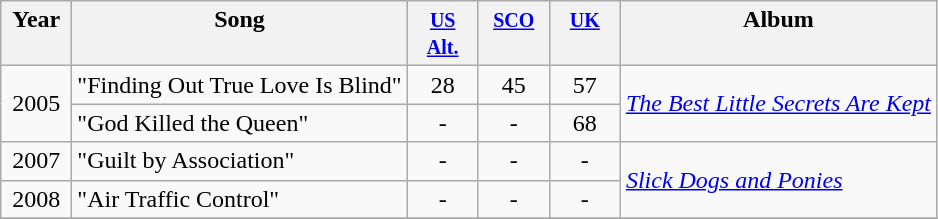<table class="wikitable">
<tr>
<th align="center" valign="top" width="40">Year</th>
<th align="left" valign="top">Song</th>
<th align="center" width="40" valign="top"><small><a href='#'>US<br>Alt.</a></small></th>
<th align="center" width="40" valign="top"><small><a href='#'>SCO</a><br></small></th>
<th align="center" width="40" valign="top"><small><a href='#'>UK</a><br></small></th>
<th valign="top">Album</th>
</tr>
<tr>
<td align="center" rowspan=2>2005</td>
<td align="left" valign="top">"Finding Out True Love Is Blind"</td>
<td align="center" valign="top">28</td>
<td align="center" valign="top">45</td>
<td align="center" valign="top">57</td>
<td align="left" rowspan=2><em><a href='#'>The Best Little Secrets Are Kept</a></em></td>
</tr>
<tr>
<td align="left" valign="top">"God Killed the Queen"</td>
<td align="center" valign="top">-</td>
<td align="center" valign="top">-</td>
<td align="center" valign="top">68</td>
</tr>
<tr>
<td align="center" valign="top">2007</td>
<td align="left" valign="top">"Guilt by Association"</td>
<td align="center" valign="top">-</td>
<td align="center" valign="top">-</td>
<td align="center" valign="top">-</td>
<td align="left" rowspan=2><em><a href='#'>Slick Dogs and Ponies</a></em></td>
</tr>
<tr>
<td align="center" valign="top">2008</td>
<td align="left" valign="top">"Air Traffic Control"</td>
<td align="center" valign="top">-</td>
<td align="center" valign="top">-</td>
<td align="center" valign="top">-</td>
</tr>
<tr>
</tr>
</table>
